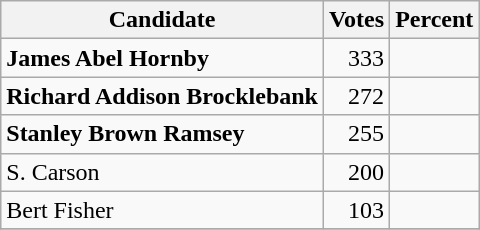<table class="wikitable">
<tr>
<th>Candidate</th>
<th>Votes</th>
<th>Percent</th>
</tr>
<tr>
<td style="font-weight:bold;">James Abel Hornby</td>
<td style="text-align:right;">333</td>
<td style="text-align:right;"></td>
</tr>
<tr>
<td style="font-weight:bold;">Richard Addison Brocklebank</td>
<td style="text-align:right;">272</td>
<td style="text-align:right;"></td>
</tr>
<tr>
<td style="font-weight:bold;">Stanley Brown Ramsey</td>
<td style="text-align:right;">255</td>
<td style="text-align:right;"></td>
</tr>
<tr>
<td>S. Carson</td>
<td style="text-align:right;">200</td>
<td style="text-align:right;"></td>
</tr>
<tr>
<td>Bert Fisher</td>
<td style="text-align:right;">103</td>
<td style="text-align:right;"></td>
</tr>
<tr>
</tr>
</table>
